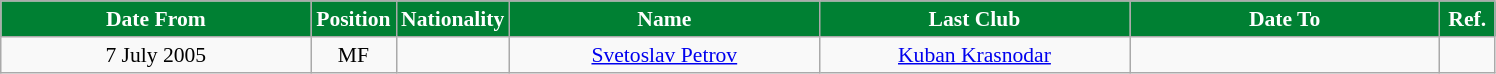<table class="wikitable"  style="text-align:center; font-size:90%; ">
<tr>
<th style="background:#008033; color:white; width:200px;">Date From</th>
<th style="background:#008033; color:white; width:50px;">Position</th>
<th style="background:#008033; color:white; width:50px;">Nationality</th>
<th style="background:#008033; color:white; width:200px;">Name</th>
<th style="background:#008033; color:white; width:200px;">Last Club</th>
<th style="background:#008033; color:white; width:200px;">Date To</th>
<th style="background:#008033; color:white; width:30px;">Ref.</th>
</tr>
<tr>
<td>7 July 2005</td>
<td>MF</td>
<td></td>
<td><a href='#'>Svetoslav Petrov</a></td>
<td><a href='#'>Kuban Krasnodar</a></td>
<td></td>
<td></td>
</tr>
</table>
